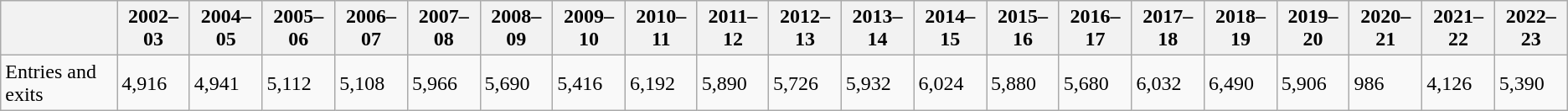<table class="wikitable">
<tr>
<th></th>
<th>2002–03</th>
<th>2004–05</th>
<th>2005–06</th>
<th>2006–07</th>
<th>2007–08</th>
<th>2008–09</th>
<th>2009–10</th>
<th>2010–11</th>
<th>2011–12</th>
<th>2012–13</th>
<th>2013–14</th>
<th>2014–15</th>
<th>2015–16</th>
<th>2016–17</th>
<th>2017–18</th>
<th>2018–19</th>
<th>2019–20</th>
<th>2020–21</th>
<th>2021–22</th>
<th>2022–23</th>
</tr>
<tr>
<td>Entries and exits</td>
<td>4,916</td>
<td>4,941</td>
<td>5,112</td>
<td>5,108</td>
<td>5,966</td>
<td>5,690</td>
<td>5,416</td>
<td>6,192</td>
<td>5,890</td>
<td>5,726</td>
<td>5,932</td>
<td>6,024</td>
<td>5,880</td>
<td>5,680</td>
<td>6,032</td>
<td>6,490</td>
<td>5,906</td>
<td>986</td>
<td>4,126</td>
<td>5,390</td>
</tr>
</table>
